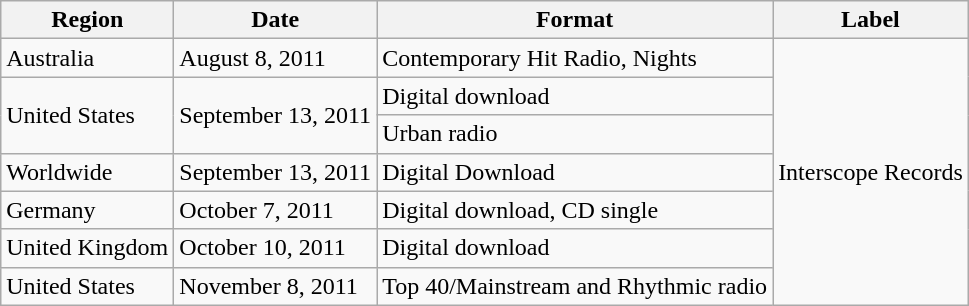<table class=wikitable>
<tr>
<th>Region</th>
<th>Date</th>
<th>Format</th>
<th>Label</th>
</tr>
<tr>
<td>Australia</td>
<td>August 8, 2011</td>
<td>Contemporary Hit Radio, Nights</td>
<td rowspan="7">Interscope Records</td>
</tr>
<tr>
<td rowspan="2">United States</td>
<td rowspan="2">September 13, 2011</td>
<td>Digital download</td>
</tr>
<tr>
<td>Urban radio</td>
</tr>
<tr>
<td>Worldwide</td>
<td>September 13, 2011</td>
<td>Digital Download</td>
</tr>
<tr>
<td>Germany</td>
<td>October 7, 2011</td>
<td>Digital download, CD single</td>
</tr>
<tr>
<td>United Kingdom</td>
<td>October 10, 2011</td>
<td>Digital download</td>
</tr>
<tr>
<td>United States</td>
<td>November 8, 2011</td>
<td>Top 40/Mainstream and Rhythmic radio</td>
</tr>
</table>
